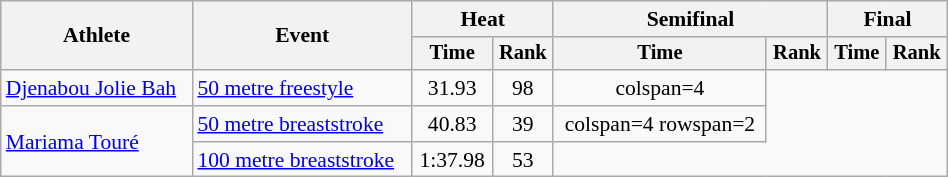<table class="wikitable" style="text-align:center; font-size:90%; width:50%;">
<tr>
<th rowspan="2">Athlete</th>
<th rowspan="2">Event</th>
<th colspan="2">Heat</th>
<th colspan="2">Semifinal</th>
<th colspan="2">Final</th>
</tr>
<tr style="font-size:95%">
<th>Time</th>
<th>Rank</th>
<th>Time</th>
<th>Rank</th>
<th>Time</th>
<th>Rank</th>
</tr>
<tr align=center>
<td align=left><a href='#'>Djenabou Jolie Bah</a></td>
<td align=left><a href='#'>50 metre freestyle</a></td>
<td>31.93</td>
<td>98</td>
<td>colspan=4  </td>
</tr>
<tr align=center>
<td align=left rowspan="2"><a href='#'>Mariama Touré</a></td>
<td align=left><a href='#'>50 metre breaststroke</a></td>
<td>40.83</td>
<td>39</td>
<td>colspan=4  rowspan=2 </td>
</tr>
<tr align=center>
<td align=left><a href='#'>100 metre breaststroke</a></td>
<td>1:37.98</td>
<td>53</td>
</tr>
</table>
